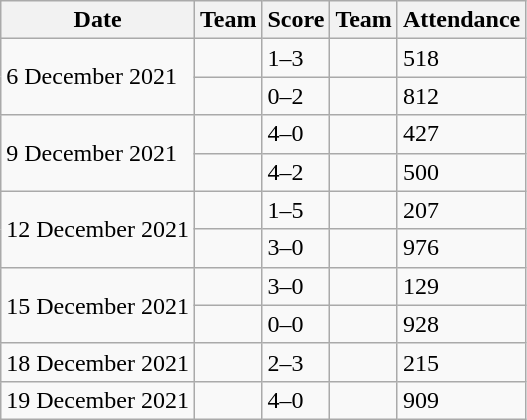<table class="wikitable">
<tr>
<th>Date</th>
<th>Team</th>
<th>Score</th>
<th>Team</th>
<th>Attendance</th>
</tr>
<tr>
<td rowspan="2">6 December 2021</td>
<td></td>
<td>1–3</td>
<td></td>
<td>518</td>
</tr>
<tr>
<td></td>
<td>0–2</td>
<td></td>
<td>812</td>
</tr>
<tr>
<td rowspan="2">9 December 2021</td>
<td></td>
<td>4–0</td>
<td></td>
<td>427</td>
</tr>
<tr>
<td></td>
<td>4–2</td>
<td></td>
<td>500</td>
</tr>
<tr>
<td rowspan="2">12 December 2021</td>
<td></td>
<td>1–5</td>
<td></td>
<td>207</td>
</tr>
<tr>
<td></td>
<td>3–0</td>
<td></td>
<td>976</td>
</tr>
<tr>
<td rowspan="2">15 December 2021</td>
<td></td>
<td>3–0</td>
<td></td>
<td>129</td>
</tr>
<tr>
<td></td>
<td>0–0</td>
<td></td>
<td>928</td>
</tr>
<tr>
<td>18 December 2021</td>
<td></td>
<td>2–3</td>
<td></td>
<td>215</td>
</tr>
<tr>
<td>19 December 2021</td>
<td></td>
<td>4–0</td>
<td></td>
<td>909</td>
</tr>
</table>
